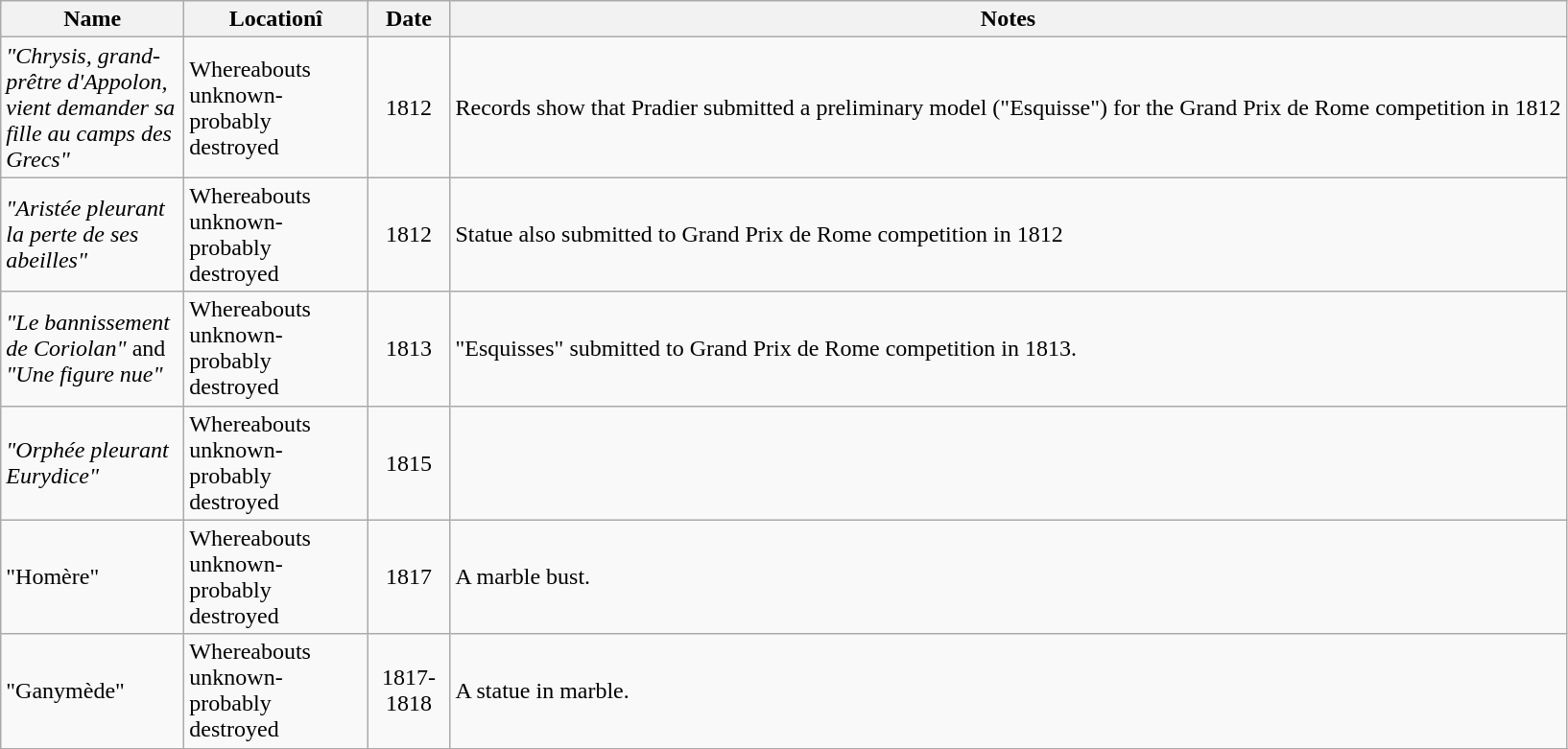<table class="wikitable sortable plainrowheaders">
<tr>
<th style="width:120px">Name</th>
<th style="width:120px">Locationî</th>
<th style="width:50px">Date</th>
<th class="unsortable">Notes</th>
</tr>
<tr>
<td><em>"Chrysis, grand-prêtre d'Appolon, vient demander sa fille au camps des Grecs"</em></td>
<td>Whereabouts unknown-probably destroyed</td>
<td align="center">1812</td>
<td>Records show that Pradier submitted a preliminary model ("Esquisse") for the Grand Prix de Rome competition in 1812</td>
</tr>
<tr>
<td><em>"Aristée pleurant la perte de ses abeilles"</em></td>
<td>Whereabouts unknown-probably destroyed</td>
<td align="center">1812</td>
<td>Statue also submitted to Grand Prix de Rome competition in 1812</td>
</tr>
<tr>
<td><em>"Le bannissement de Coriolan"</em> and <em>"Une figure nue"</em></td>
<td>Whereabouts unknown-probably destroyed</td>
<td align="center">1813</td>
<td>"Esquisses" submitted to Grand Prix de Rome competition in 1813.</td>
</tr>
<tr>
<td><em>"Orphée pleurant Eurydice"</em></td>
<td>Whereabouts unknown-probably destroyed</td>
<td align="center">1815</td>
<td></td>
</tr>
<tr>
<td>"Homère"</td>
<td>Whereabouts unknown-probably destroyed</td>
<td align="center">1817</td>
<td>A marble bust.</td>
</tr>
<tr>
<td>"Ganymède"</td>
<td>Whereabouts unknown-probably destroyed</td>
<td align="center">1817-1818</td>
<td>A statue in marble.</td>
</tr>
<tr>
</tr>
</table>
